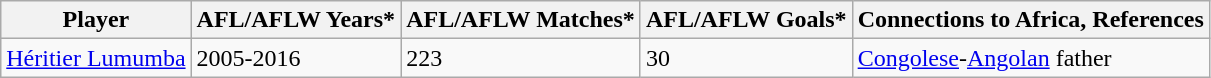<table class="wikitable sortable">
<tr>
<th>Player</th>
<th>AFL/AFLW Years*</th>
<th>AFL/AFLW Matches*</th>
<th>AFL/AFLW Goals*</th>
<th>Connections to Africa, References</th>
</tr>
<tr>
<td><a href='#'>Héritier Lumumba</a></td>
<td>2005-2016</td>
<td>223</td>
<td>30</td>
<td><a href='#'>Congolese</a>-<a href='#'>Angolan</a> father</td>
</tr>
</table>
